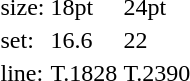<table style="margin-left:40px;">
<tr>
<td>size:</td>
<td>18pt</td>
<td>24pt</td>
</tr>
<tr>
<td>set:</td>
<td>16.6</td>
<td>22</td>
</tr>
<tr>
<td>line:</td>
<td>T.1828</td>
<td>T.2390</td>
</tr>
</table>
